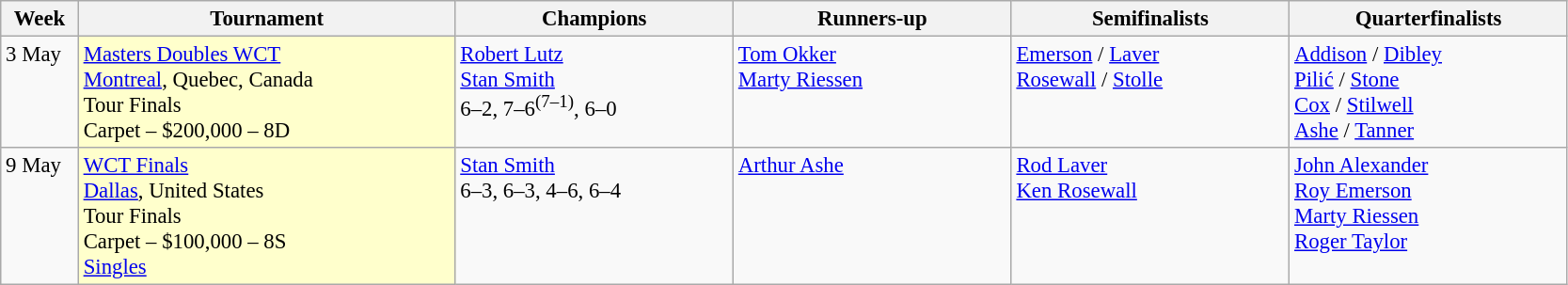<table class=wikitable style=font-size:95%>
<tr>
<th style="width:48px;">Week</th>
<th style="width:260px;">Tournament</th>
<th style="width:190px;">Champions</th>
<th style="width:190px;">Runners-up</th>
<th style="width:190px;">Semifinalists</th>
<th style="width:190px;">Quarterfinalists</th>
</tr>
<tr valign=top>
<td rowspan="1">3 May</td>
<td bgcolor="#ffffcc" rowspan="1"><a href='#'>Masters Doubles WCT</a><br> <a href='#'>Montreal</a>, Quebec, Canada<br>Tour Finals<br>Carpet – $200,000 – 8D</td>
<td> <a href='#'>Robert Lutz</a><br> <a href='#'>Stan Smith</a><br>6–2, 7–6<sup>(7–1)</sup>, 6–0</td>
<td> <a href='#'>Tom Okker</a><br> <a href='#'>Marty Riessen</a></td>
<td> <a href='#'>Emerson</a> /  <a href='#'>Laver</a><br> <a href='#'>Rosewall</a> /  <a href='#'>Stolle</a></td>
<td> <a href='#'>Addison</a> /  <a href='#'>Dibley</a><br> <a href='#'>Pilić</a> /  <a href='#'>Stone</a><br> <a href='#'>Cox</a> /  <a href='#'>Stilwell</a><br> <a href='#'>Ashe</a> /  <a href='#'>Tanner</a></td>
</tr>
<tr valign=top>
<td rowspan="1">9 May</td>
<td bgcolor="#ffffcc" rowspan="1"><a href='#'>WCT Finals</a><br> <a href='#'>Dallas</a>, United States<br>Tour Finals<br>Carpet – $100,000 – 8S<br><a href='#'>Singles</a></td>
<td> <a href='#'>Stan Smith</a><br>6–3, 6–3, 4–6, 6–4</td>
<td> <a href='#'>Arthur Ashe</a></td>
<td> <a href='#'>Rod Laver</a><br> <a href='#'>Ken Rosewall</a></td>
<td> <a href='#'>John Alexander</a><br> <a href='#'>Roy Emerson</a><br> <a href='#'>Marty Riessen</a><br> <a href='#'>Roger Taylor</a></td>
</tr>
</table>
